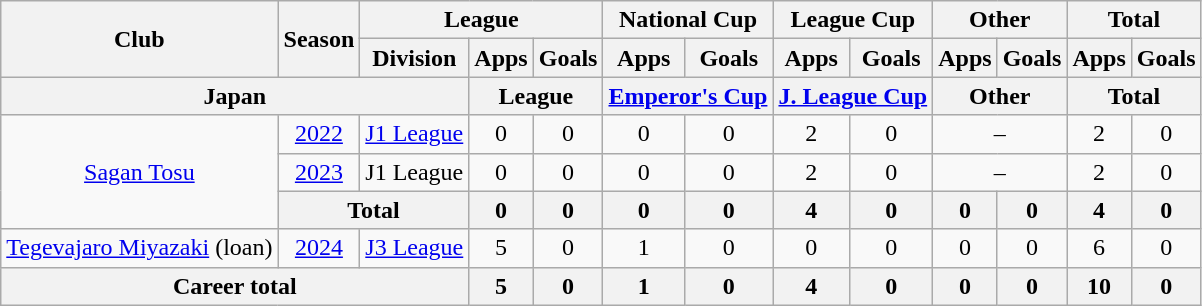<table class="wikitable" style="text-align:center">
<tr>
<th rowspan=2>Club</th>
<th rowspan=2>Season</th>
<th colspan=3>League</th>
<th colspan=2>National Cup</th>
<th colspan=2>League Cup</th>
<th colspan=2>Other</th>
<th colspan=2>Total</th>
</tr>
<tr>
<th>Division</th>
<th>Apps</th>
<th>Goals</th>
<th>Apps</th>
<th>Goals</th>
<th>Apps</th>
<th>Goals</th>
<th>Apps</th>
<th>Goals</th>
<th>Apps</th>
<th>Goals</th>
</tr>
<tr>
<th colspan=3>Japan</th>
<th colspan=2>League</th>
<th colspan=2><a href='#'>Emperor's Cup</a></th>
<th colspan=2><a href='#'>J. League Cup</a></th>
<th colspan=2>Other</th>
<th colspan=2>Total</th>
</tr>
<tr>
<td rowspan="3"><a href='#'>Sagan Tosu</a></td>
<td><a href='#'>2022</a></td>
<td><a href='#'>J1 League</a></td>
<td>0</td>
<td>0</td>
<td>0</td>
<td>0</td>
<td>2</td>
<td>0</td>
<td colspan="2">–</td>
<td>2</td>
<td>0</td>
</tr>
<tr>
<td><a href='#'>2023</a></td>
<td>J1 League</td>
<td>0</td>
<td>0</td>
<td>0</td>
<td>0</td>
<td>2</td>
<td>0</td>
<td colspan="2">–</td>
<td>2</td>
<td>0</td>
</tr>
<tr>
<th colspan="2">Total</th>
<th>0</th>
<th>0</th>
<th>0</th>
<th>0</th>
<th>4</th>
<th>0</th>
<th>0</th>
<th>0</th>
<th>4</th>
<th>0</th>
</tr>
<tr>
<td><a href='#'>Tegevajaro Miyazaki</a> (loan)</td>
<td><a href='#'>2024</a></td>
<td><a href='#'>J3 League</a></td>
<td>5</td>
<td>0</td>
<td>1</td>
<td>0</td>
<td>0</td>
<td>0</td>
<td>0</td>
<td>0</td>
<td>6</td>
<td>0</td>
</tr>
<tr>
<th colspan=3>Career total</th>
<th>5</th>
<th>0</th>
<th>1</th>
<th>0</th>
<th>4</th>
<th>0</th>
<th>0</th>
<th>0</th>
<th>10</th>
<th>0</th>
</tr>
</table>
